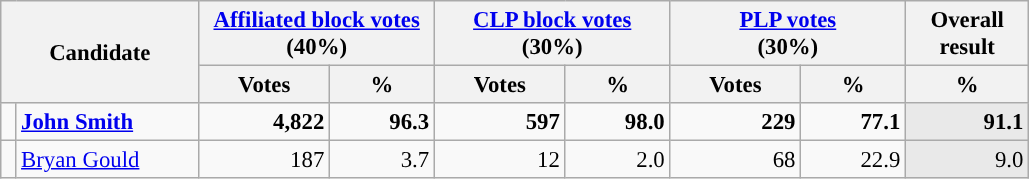<table class="wikitable" style="font-size:95%;">
<tr>
<th colspan="2" scope="col" rowspan="2" width="125">Candidate</th>
<th scope="col" colspan="2" width="150"><a href='#'>Affiliated block votes</a> <br> (40%)</th>
<th scope="col" colspan="2" width="150"><a href='#'>CLP block votes</a> <br> (30%)</th>
<th scope="col" colspan="2" width="150"><a href='#'>PLP votes</a> <br> (30%)</th>
<th scope="col" colspan="2" width="75">Overall result</th>
</tr>
<tr>
<th>Votes</th>
<th>%</th>
<th>Votes</th>
<th>%</th>
<th>Votes</th>
<th>%</th>
<th>%</th>
</tr>
<tr align="right">
<td style="background-color: "></td>
<td scope="row" align="left"><strong><a href='#'>John Smith</a></strong> </td>
<td><strong>4,822</strong></td>
<td><strong>96.3</strong></td>
<td><strong>597</strong></td>
<td><strong>98.0</strong></td>
<td><strong>229</strong></td>
<td><strong>77.1</strong></td>
<td style="background:#e9e9e9;"><strong>91.1</strong></td>
</tr>
<tr align="right">
<td style="background-color: "></td>
<td scope="row" align="left"><a href='#'>Bryan Gould</a></td>
<td>187</td>
<td>3.7</td>
<td>12</td>
<td>2.0</td>
<td>68</td>
<td>22.9</td>
<td style="background:#e9e9e9;">9.0</td>
</tr>
</table>
